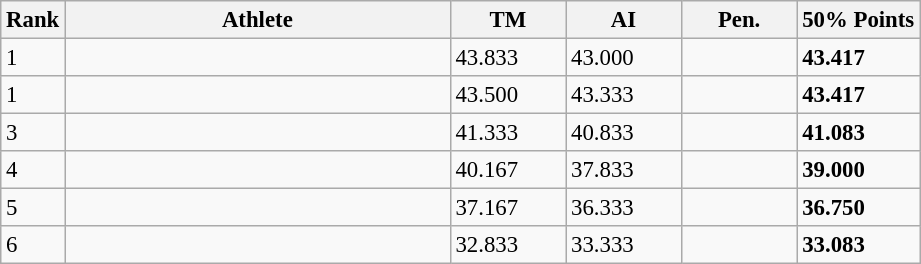<table class="wikitable" style="font-size:95%" style="width:35em;" style="text-align:center">
<tr>
<th>Rank</th>
<th width=250>Athlete</th>
<th width=70>TM</th>
<th width=70>AI</th>
<th width=70>Pen.</th>
<th>50% Points</th>
</tr>
<tr>
<td>1</td>
<td align=left></td>
<td>43.833</td>
<td>43.000</td>
<td></td>
<td><strong>43.417</strong></td>
</tr>
<tr>
<td>1</td>
<td align=left></td>
<td>43.500</td>
<td>43.333</td>
<td></td>
<td><strong>43.417</strong></td>
</tr>
<tr>
<td>3</td>
<td align=left></td>
<td>41.333</td>
<td>40.833</td>
<td></td>
<td><strong>41.083</strong></td>
</tr>
<tr>
<td>4</td>
<td align=left></td>
<td>40.167</td>
<td>37.833</td>
<td></td>
<td><strong>39.000</strong></td>
</tr>
<tr>
<td>5</td>
<td align=left></td>
<td>37.167</td>
<td>36.333</td>
<td></td>
<td><strong>36.750</strong></td>
</tr>
<tr>
<td>6</td>
<td align=left></td>
<td>32.833</td>
<td>33.333</td>
<td></td>
<td><strong>33.083</strong></td>
</tr>
</table>
